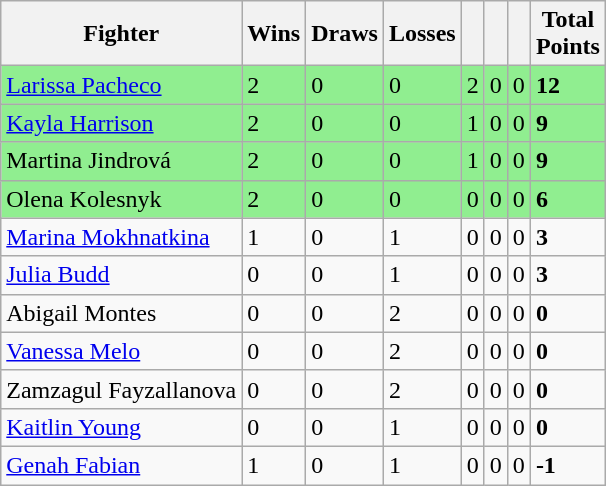<table class="wikitable sortable">
<tr>
<th>Fighter</th>
<th>Wins</th>
<th>Draws</th>
<th>Losses</th>
<th></th>
<th></th>
<th></th>
<th>Total<br> Points</th>
</tr>
<tr style="background:#90EE90;">
<td> <a href='#'>Larissa Pacheco</a></td>
<td>2</td>
<td>0</td>
<td>0</td>
<td>2</td>
<td>0</td>
<td>0</td>
<td><strong>12</strong></td>
</tr>
<tr style="background:#90EE90;">
<td> <a href='#'>Kayla Harrison</a></td>
<td>2</td>
<td>0</td>
<td>0</td>
<td>1</td>
<td>0</td>
<td>0</td>
<td><strong>9</strong></td>
</tr>
<tr style="background:#90EE90;">
<td> Martina Jindrová</td>
<td>2</td>
<td>0</td>
<td>0</td>
<td>1</td>
<td>0</td>
<td>0</td>
<td><strong>9</strong></td>
</tr>
<tr style="background:#90EE90;">
<td> Olena Kolesnyk</td>
<td>2</td>
<td>0</td>
<td>0</td>
<td>0</td>
<td>0</td>
<td>0</td>
<td><strong>6</strong></td>
</tr>
<tr>
<td> <a href='#'>Marina Mokhnatkina</a></td>
<td>1</td>
<td>0</td>
<td>1</td>
<td>0</td>
<td>0</td>
<td>0</td>
<td><strong>3</strong></td>
</tr>
<tr>
<td> <a href='#'>Julia Budd</a></td>
<td>0</td>
<td>0</td>
<td>1</td>
<td>0</td>
<td>0</td>
<td>0</td>
<td><strong>3</strong></td>
</tr>
<tr>
<td> Abigail Montes</td>
<td>0</td>
<td>0</td>
<td>2</td>
<td>0</td>
<td>0</td>
<td>0</td>
<td><strong>0</strong></td>
</tr>
<tr>
<td> <a href='#'>Vanessa Melo</a></td>
<td>0</td>
<td>0</td>
<td>2</td>
<td>0</td>
<td>0</td>
<td>0</td>
<td><strong>0</strong></td>
</tr>
<tr>
<td> Zamzagul Fayzallanova</td>
<td>0</td>
<td>0</td>
<td>2</td>
<td>0</td>
<td>0</td>
<td>0</td>
<td><strong>0</strong></td>
</tr>
<tr>
<td> <a href='#'>Kaitlin Young</a></td>
<td>0</td>
<td>0</td>
<td>1</td>
<td>0</td>
<td>0</td>
<td>0</td>
<td><strong>0</strong></td>
</tr>
<tr>
<td> <a href='#'>Genah Fabian</a></td>
<td>1</td>
<td>0</td>
<td>1</td>
<td>0</td>
<td>0</td>
<td>0</td>
<td><strong>-1</strong></td>
</tr>
</table>
